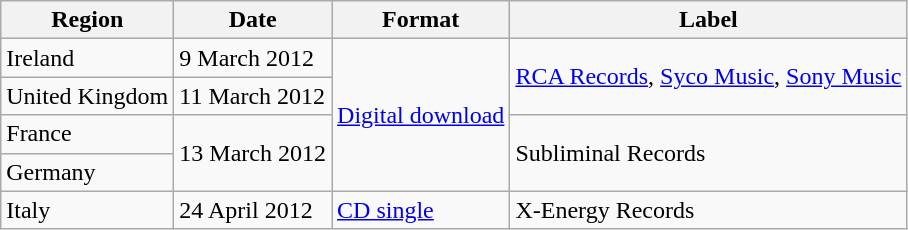<table class="wikitable plainrowheaders" border="1">
<tr>
<th scope="col">Region</th>
<th scope="col">Date</th>
<th scope="col">Format</th>
<th scope="col">Label</th>
</tr>
<tr>
<td scope="col">Ireland</td>
<td>9 March 2012</td>
<td rowspan="4"><a href='#'>Digital download</a></td>
<td rowspan="2"><a href='#'>RCA Records</a>, <a href='#'>Syco Music</a>, <a href='#'>Sony Music</a></td>
</tr>
<tr>
<td scope="col">United Kingdom</td>
<td>11 March 2012</td>
</tr>
<tr>
<td scope="col">France</td>
<td rowspan="2">13 March 2012</td>
<td rowspan="2">Subliminal Records</td>
</tr>
<tr>
<td scope="col">Germany</td>
</tr>
<tr>
<td scope="col">Italy</td>
<td>24 April 2012</td>
<td><a href='#'>CD single</a></td>
<td>X-Energy Records</td>
</tr>
</table>
